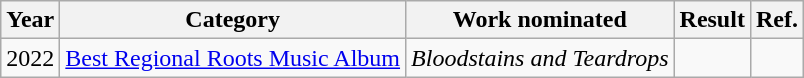<table class="wikitable">
<tr>
<th>Year</th>
<th>Category</th>
<th>Work nominated</th>
<th>Result</th>
<th>Ref.</th>
</tr>
<tr>
<td>2022</td>
<td><a href='#'>Best Regional Roots Music Album</a></td>
<td><em>Bloodstains and Teardrops</em></td>
<td></td>
<td></td>
</tr>
</table>
